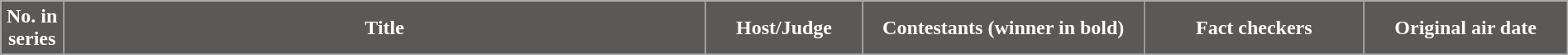<table class="wikitable plainrowheaders" style="width: 100%; margin-right: 0;">
<tr>
<th style="background:#5B5856; color:#fff; width:4%">No. in <br> series</th>
<th style="background:#5B5856; color:#fff; width:41%">Title</th>
<th style="background:#5B5856; color:#fff; width:10%">Host/Judge</th>
<th style="background:#5B5856; color:#fff; width:18%">Contestants (winner in bold)</th>
<th style="background:#5B5856; color:#fff; width:14%">Fact checkers</th>
<th style="background:#5B5856; color:#fff; width:13%">Original air date</th>
</tr>
<tr>
</tr>
</table>
